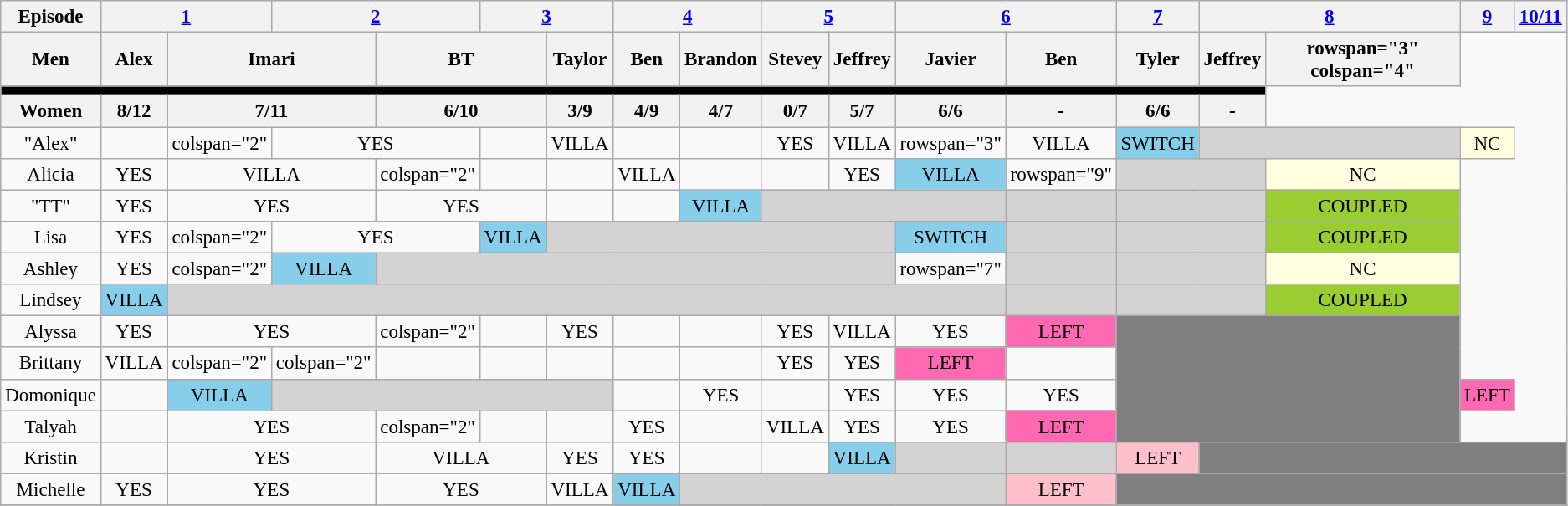<table class="wikitable" border="2" style="text-align:center;font-size:96%">
<tr>
<th>Episode</th>
<th colspan="2"><a href='#'>1</a></th>
<th colspan="2"><a href='#'>2</a></th>
<th colspan="2"><a href='#'>3</a></th>
<th colspan="2"><a href='#'>4</a></th>
<th colspan="2"><a href='#'>5</a></th>
<th colspan="2"><a href='#'>6</a></th>
<th><a href='#'>7</a></th>
<th colspan="2"><a href='#'>8</a></th>
<th><a href='#'>9</a></th>
<th colspan="2"><a href='#'>10/11</a></th>
</tr>
<tr>
<th>Men</th>
<th>Alex</th>
<th colspan="2">Imari</th>
<th colspan="2">BT</th>
<th>Taylor</th>
<th>Ben</th>
<th>Brandon</th>
<th>Stevey</th>
<th>Jeffrey</th>
<th>Javier</th>
<th>Ben</th>
<th>Tyler</th>
<th>Jeffrey</th>
<th>rowspan="3" colspan="4" </th>
</tr>
<tr>
<td style="background:black;" colspan="15"></td>
</tr>
<tr>
<th>Women</th>
<th>8/12</th>
<th colspan="2">7/11</th>
<th colspan="2">6/10</th>
<th>3/9</th>
<th>4/9</th>
<th>4/7</th>
<th>0/7</th>
<th>5/7</th>
<th>6/6</th>
<th>-</th>
<th>6/6</th>
<th>-</th>
</tr>
<tr>
<td>"Alex"</td>
<td></td>
<td>colspan="2" </td>
<td colspan="2">YES</td>
<td></td>
<td>VILLA</td>
<td></td>
<td></td>
<td>YES</td>
<td>VILLA</td>
<td>rowspan="3" </td>
<td>VILLA</td>
<td style="background:skyblue;">SWITCH</td>
<td style="background:lightgray;" colspan="2"></td>
<td style="background:lightyellow;">NC</td>
</tr>
<tr>
<td>Alicia</td>
<td>YES</td>
<td colspan="2">VILLA</td>
<td>colspan="2" </td>
<td></td>
<td></td>
<td>VILLA</td>
<td></td>
<td></td>
<td>YES</td>
<td style="background:skyblue;">VILLA</td>
<td>rowspan="9" </td>
<td style="background:lightgray;" colspan="2"></td>
<td style="background:lightyellow;">NC</td>
</tr>
<tr>
<td>"TT"</td>
<td>YES</td>
<td colspan="2">YES</td>
<td colspan="2">YES</td>
<td></td>
<td></td>
<td style="background:skyblue;">VILLA</td>
<td style="background:lightgray;" colspan="3"></td>
<td style="background:lightgray;" colspan="1"></td>
<td style="background:lightgray;" colspan="2"></td>
<td style="background:yellowgreen;">COUPLED</td>
</tr>
<tr>
<td>Lisa</td>
<td>YES</td>
<td>colspan="2" </td>
<td colspan="2">YES</td>
<td style="background:skyblue;">VILLA</td>
<td style="background:lightgray;" colspan="5"></td>
<td style="background:skyblue;">SWITCH</td>
<td style="background:lightgray;" colspan="1"></td>
<td style="background:lightgray;" colspan="2"></td>
<td style="background:yellowgreen;">COUPLED</td>
</tr>
<tr>
<td>Ashley</td>
<td>YES</td>
<td>colspan="2" </td>
<td style="background:skyblue;">VILLA</td>
<td style="background:lightgray;" colspan="7"></td>
<td>rowspan="7" </td>
<td style="background:lightgray;" colspan="1"></td>
<td style="background:lightgray;" colspan="2"></td>
<td style="background:lightyellow;">NC</td>
</tr>
<tr>
<td>Lindsey</td>
<td style="background:skyblue;">VILLA</td>
<td style="background:lightgray;" colspan="10"></td>
<td style="background:lightgray;" colspan="1"></td>
<td style="background:lightgray;" colspan="2"></td>
<td style="background:yellowgreen;">COUPLED</td>
</tr>
<tr>
<td>Alyssa</td>
<td>YES</td>
<td colspan="2">YES</td>
<td>colspan="2" </td>
<td></td>
<td>YES</td>
<td></td>
<td></td>
<td>YES</td>
<td>VILLA</td>
<td>YES</td>
<td style="background:hotpink;">LEFT</td>
<td style="background:gray;" rowspan="4" colspan="3"></td>
</tr>
<tr>
<td>Brittany</td>
<td>VILLA</td>
<td>colspan="2" </td>
<td>colspan="2" </td>
<td></td>
<td></td>
<td></td>
<td></td>
<td></td>
<td>YES</td>
<td>YES</td>
<td style="background:hotpink;">LEFT</td>
</tr>
<tr>
<td>Domonique</td>
<td></td>
<td style="background:skyblue;">VILLA</td>
<td style="background:lightgray;" colspan="4"></td>
<td></td>
<td>YES</td>
<td></td>
<td>YES</td>
<td>YES</td>
<td>YES</td>
<td style="background:hotpink;">LEFT</td>
</tr>
<tr>
<td>Talyah</td>
<td></td>
<td colspan="2">YES</td>
<td>colspan="2" </td>
<td></td>
<td></td>
<td>YES</td>
<td></td>
<td>VILLA</td>
<td>YES</td>
<td>YES</td>
<td style="background:hotpink;">LEFT</td>
</tr>
<tr>
<td>Kristin</td>
<td></td>
<td colspan="2">YES</td>
<td colspan="2">VILLA</td>
<td>YES</td>
<td>YES</td>
<td></td>
<td></td>
<td style="background:skyblue;">VILLA</td>
<td style="background:lightgray;" colspan="1"></td>
<td style="background:lightgray;" colspan="1"></td>
<td style="background:pink;">LEFT</td>
<td style="background:gray;" colspan="4"></td>
</tr>
<tr>
<td>Michelle</td>
<td>YES</td>
<td colspan="2">YES</td>
<td colspan="2">YES</td>
<td>VILLA</td>
<td style="background:skyblue;">VILLA</td>
<td style="background:lightgray;" colspan="4"></td>
<td style="background:pink;">LEFT</td>
<td style="background:gray;" colspan="6"></td>
</tr>
<tr>
</tr>
</table>
